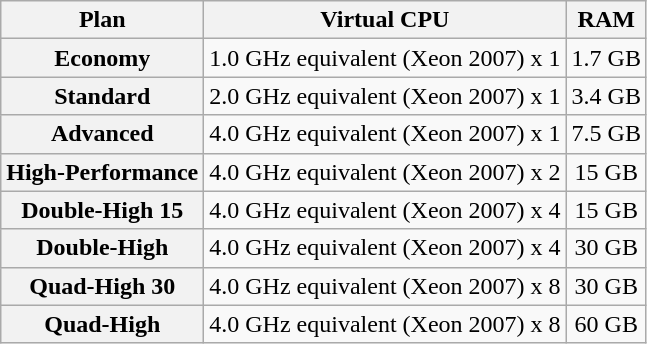<table class="wikitable" style="text-align:center">
<tr>
<th scope="col">Plan</th>
<th scope="col">Virtual CPU</th>
<th scope="col">RAM</th>
</tr>
<tr>
<th scope="row">Economy</th>
<td>1.0 GHz equivalent (Xeon 2007) x 1</td>
<td>1.7 GB</td>
</tr>
<tr>
<th scope="row">Standard</th>
<td>2.0 GHz equivalent (Xeon 2007) x 1</td>
<td>3.4 GB</td>
</tr>
<tr>
<th scope="row">Advanced</th>
<td>4.0 GHz equivalent (Xeon 2007) x 1</td>
<td>7.5 GB</td>
</tr>
<tr>
<th scope="row">High-Performance</th>
<td>4.0 GHz equivalent (Xeon 2007) x 2</td>
<td>15 GB</td>
</tr>
<tr>
<th scope="row">Double-High 15</th>
<td>4.0 GHz equivalent (Xeon 2007) x 4</td>
<td>15 GB</td>
</tr>
<tr>
<th scope="row">Double-High</th>
<td>4.0 GHz equivalent (Xeon 2007) x 4</td>
<td>30 GB</td>
</tr>
<tr>
<th scope="row">Quad-High 30</th>
<td>4.0 GHz equivalent (Xeon 2007) x 8</td>
<td>30 GB</td>
</tr>
<tr>
<th scope="row">Quad-High</th>
<td>4.0 GHz equivalent (Xeon 2007) x 8</td>
<td>60 GB</td>
</tr>
</table>
